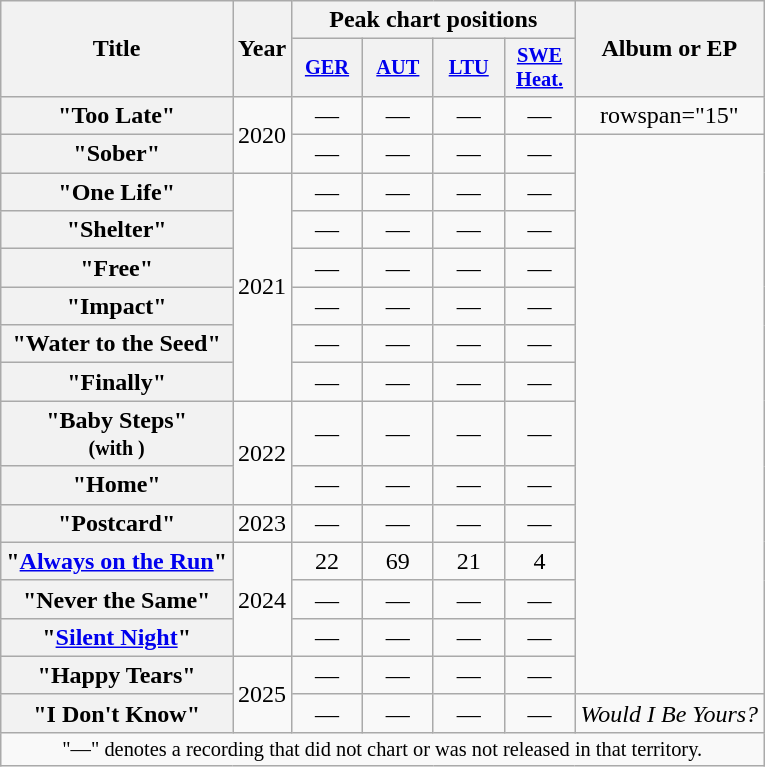<table class="wikitable plainrowheaders" style="text-align:center;">
<tr>
<th scope="col" rowspan="2">Title</th>
<th scope="col" rowspan="2">Year</th>
<th scope="col" colspan="4">Peak chart positions</th>
<th scope="col" rowspan="2">Album or EP</th>
</tr>
<tr>
<th scope="col" style="width:3em;font-size:85%;"><a href='#'>GER</a><br></th>
<th scope="col" style="width:3em;font-size:85%;"><a href='#'>AUT</a><br></th>
<th scope="col" style="width:3em;font-size:85%;"><a href='#'>LTU</a><br></th>
<th scope="col" style="width:3em;font-size:85%;"><a href='#'>SWE<br>Heat.</a><br></th>
</tr>
<tr>
<th scope="row">"Too Late"</th>
<td rowspan="2">2020</td>
<td>—</td>
<td>—</td>
<td>—</td>
<td>—</td>
<td>rowspan="15" </td>
</tr>
<tr>
<th scope="row">"Sober"</th>
<td>—</td>
<td>—</td>
<td>—</td>
<td>—</td>
</tr>
<tr>
<th scope="row">"One Life"</th>
<td rowspan="6">2021</td>
<td>—</td>
<td>—</td>
<td>—</td>
<td>—</td>
</tr>
<tr>
<th scope="row">"Shelter"</th>
<td>—</td>
<td>—</td>
<td>—</td>
<td>—</td>
</tr>
<tr>
<th scope="row">"Free"</th>
<td>—</td>
<td>—</td>
<td>—</td>
<td>—</td>
</tr>
<tr>
<th scope="row">"Impact"</th>
<td>—</td>
<td>—</td>
<td>—</td>
<td>—</td>
</tr>
<tr>
<th scope="row">"Water to the Seed"</th>
<td>—</td>
<td>—</td>
<td>—</td>
<td>—</td>
</tr>
<tr>
<th scope="row">"Finally"</th>
<td>—</td>
<td>—</td>
<td>—</td>
<td>—</td>
</tr>
<tr>
<th scope="row">"Baby Steps"<br><small>(with )</small></th>
<td rowspan="2">2022</td>
<td>—</td>
<td>—</td>
<td>—</td>
<td>—</td>
</tr>
<tr>
<th scope="row">"Home"</th>
<td>—</td>
<td>—</td>
<td>—</td>
<td>—</td>
</tr>
<tr>
<th scope="row">"Postcard"</th>
<td>2023</td>
<td>—</td>
<td>—</td>
<td>—</td>
<td>—</td>
</tr>
<tr>
<th scope="row">"<a href='#'>Always on the Run</a>"</th>
<td rowspan="3">2024</td>
<td>22</td>
<td>69</td>
<td>21</td>
<td>4</td>
</tr>
<tr>
<th scope="row">"Never the Same"</th>
<td>—</td>
<td>—</td>
<td>—</td>
<td>—</td>
</tr>
<tr>
<th scope="row">"<a href='#'>Silent Night</a>"</th>
<td>—</td>
<td>—</td>
<td>—</td>
<td>—</td>
</tr>
<tr>
<th scope="row">"Happy Tears"</th>
<td rowspan="2">2025</td>
<td>—</td>
<td>—</td>
<td>—</td>
<td>—</td>
</tr>
<tr>
<th scope="row">"I Don't Know"</th>
<td>—</td>
<td>—</td>
<td>—</td>
<td>—</td>
<td rowspan="1"><em>Would I Be Yours?</em></td>
</tr>
<tr>
<td colspan="7" style="font-size:85%">"—" denotes a recording that did not chart or was not released in that territory.</td>
</tr>
</table>
